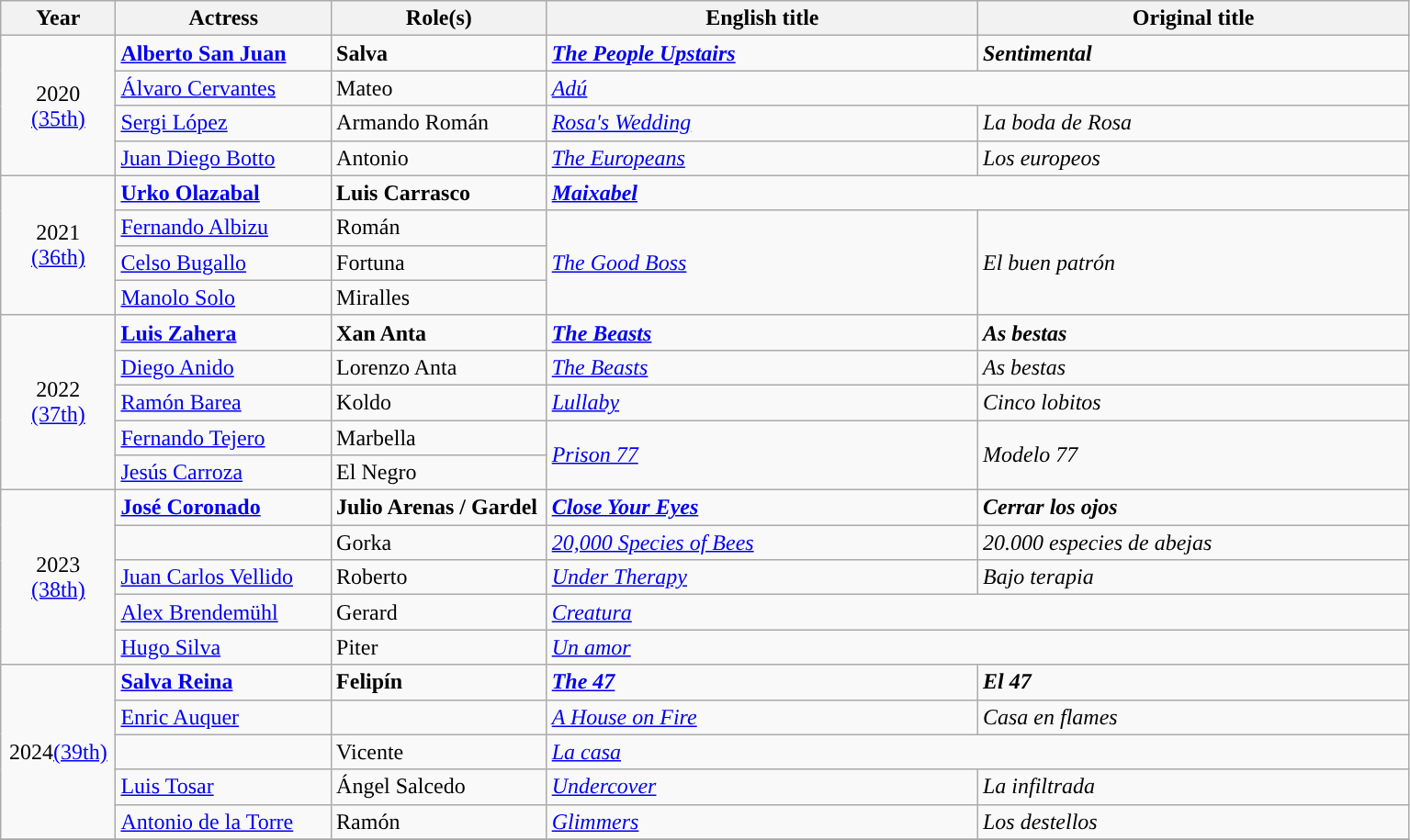<table class="wikitable sortable" style="text-align:left;">
<tr>
<th scope="col" style="width:8%;">Year</th>
<th scope="col" style="width:15%;">Actress</th>
<th scope="col" style="width:15%;">Role(s)</th>
<th scope="col" style="width:30%;">English title</th>
<th scope="col" style="width:30%;">Original title</th>
</tr>
<tr>
<td rowspan="4" style="text-align:center;">2020<br><a href='#'>(35th)</a></td>
<td style="background:"><strong><a href='#'>Alberto San Juan</a></strong></td>
<td style="background:"><strong>Salva</strong></td>
<td style="background:"><strong><em><a href='#'>The People Upstairs</a></em></strong></td>
<td style="background:"><strong><em>Sentimental</em></strong></td>
</tr>
<tr>
<td><a href='#'>Álvaro Cervantes</a></td>
<td>Mateo</td>
<td colspan="2"><em><a href='#'>Adú</a></em></td>
</tr>
<tr>
<td><a href='#'>Sergi López</a></td>
<td>Armando Román</td>
<td><em><a href='#'>Rosa's Wedding</a></em></td>
<td><em>La boda de Rosa</em></td>
</tr>
<tr>
<td><a href='#'>Juan Diego Botto</a></td>
<td>Antonio</td>
<td><em><a href='#'>The Europeans</a></em></td>
<td><em>Los europeos</em></td>
</tr>
<tr>
<td rowspan="4" style="text-align:center;">2021<br><a href='#'>(36th)</a><br></td>
<td style="background:"><strong><a href='#'>Urko Olazabal</a></strong></td>
<td style="background:"><strong>Luis Carrasco</strong></td>
<td colspan="2" style="background:"><strong><em><a href='#'>Maixabel</a></em></strong></td>
</tr>
<tr>
<td><a href='#'>Fernando Albizu</a></td>
<td>Román</td>
<td rowspan="3"><em><a href='#'>The Good Boss</a></em></td>
<td rowspan="3"><em>El buen patrón</em></td>
</tr>
<tr>
<td><a href='#'>Celso Bugallo</a></td>
<td>Fortuna</td>
</tr>
<tr>
<td><a href='#'>Manolo Solo</a></td>
<td>Miralles</td>
</tr>
<tr>
<td rowspan="5" style="text-align:center;">2022<br><a href='#'>(37th)</a><br></td>
<td style="background:"><strong><a href='#'>Luis Zahera</a></strong></td>
<td style="background:"><strong>Xan Anta</strong></td>
<td style="background:"><strong><em><a href='#'>The Beasts</a></em></strong></td>
<td style="background:"><strong><em>As bestas</em></strong></td>
</tr>
<tr>
<td><a href='#'>Diego Anido</a></td>
<td>Lorenzo Anta</td>
<td><em><a href='#'>The Beasts</a></em></td>
<td><em>As bestas</em></td>
</tr>
<tr>
<td><a href='#'>Ramón Barea</a></td>
<td>Koldo</td>
<td><em><a href='#'>Lullaby</a></em></td>
<td><em>Cinco lobitos</em></td>
</tr>
<tr>
<td><a href='#'>Fernando Tejero</a></td>
<td>Marbella</td>
<td rowspan="2"><em><a href='#'>Prison 77</a></em></td>
<td rowspan="2"><em>Modelo 77</em></td>
</tr>
<tr>
<td><a href='#'>Jesús Carroza</a></td>
<td>El Negro</td>
</tr>
<tr>
<td rowspan="5" style="text-align:center;">2023<br><a href='#'>(38th)</a></td>
<td style="background:"><strong><a href='#'>José Coronado</a></strong></td>
<td style="background:"><strong>Julio Arenas / Gardel</strong></td>
<td style="background:"><strong><em><a href='#'>Close Your Eyes</a></em></strong></td>
<td style="background:"><strong><em>Cerrar los ojos</em></strong></td>
</tr>
<tr>
<td></td>
<td>Gorka</td>
<td><em><a href='#'>20,000 Species of Bees</a></em></td>
<td><em>20.000 especies de abejas</em></td>
</tr>
<tr>
<td><a href='#'>Juan Carlos Vellido</a></td>
<td>Roberto</td>
<td><em><a href='#'>Under Therapy</a></em></td>
<td><em>Bajo terapia</em></td>
</tr>
<tr>
<td><a href='#'>Alex Brendemühl</a></td>
<td>Gerard</td>
<td colspan = "2"><em><a href='#'>Creatura</a></em></td>
</tr>
<tr>
<td><a href='#'>Hugo Silva</a></td>
<td>Piter</td>
<td colspan = "2"><em><a href='#'>Un amor</a></em></td>
</tr>
<tr>
<td rowspan="5" style="text-align:center;">2024<a href='#'>(39th)</a></td>
<td style="background:"><strong><a href='#'>Salva Reina</a></strong></td>
<td style="background:"><strong>Felipín</strong></td>
<td style="background:"><strong><em><a href='#'>The 47</a></em></strong></td>
<td style="background:"><strong><em>El 47</em></strong></td>
</tr>
<tr>
<td><a href='#'>Enric Auquer</a></td>
<td></td>
<td><em><a href='#'>A House on Fire</a></em></td>
<td><em>Casa en flames</em></td>
</tr>
<tr>
<td></td>
<td>Vicente</td>
<td colspan = "2"><em><a href='#'>La casa</a></em></td>
</tr>
<tr>
<td><a href='#'>Luis Tosar</a></td>
<td>Ángel Salcedo</td>
<td><em><a href='#'>Undercover</a></em></td>
<td><em>La infiltrada</em></td>
</tr>
<tr>
<td><a href='#'>Antonio de la Torre</a></td>
<td>Ramón</td>
<td><em><a href='#'>Glimmers</a></em></td>
<td><em>Los destellos</em></td>
</tr>
<tr>
</tr>
</table>
